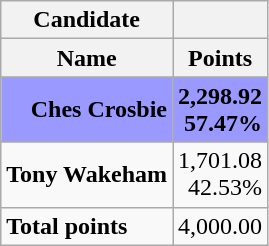<table class="wikitable">
<tr>
<th>Candidate</th>
<th></th>
</tr>
<tr>
<th>Name</th>
<th width = "50">Points</th>
</tr>
<tr style="text-align:right;background:#9999FF;">
<td><strong>Ches Crosbie</strong></td>
<td><strong>2,298.92</strong><br> <strong>57.47%</strong></td>
</tr>
<tr style="text-align:right;">
<td><strong>Tony Wakeham</strong></td>
<td>1,701.08 <br> 42.53%</td>
</tr>
<tr style="text-align:right;">
<td style="text-align:left;"><strong>Total points</strong></td>
<td>4,000.00</td>
</tr>
</table>
